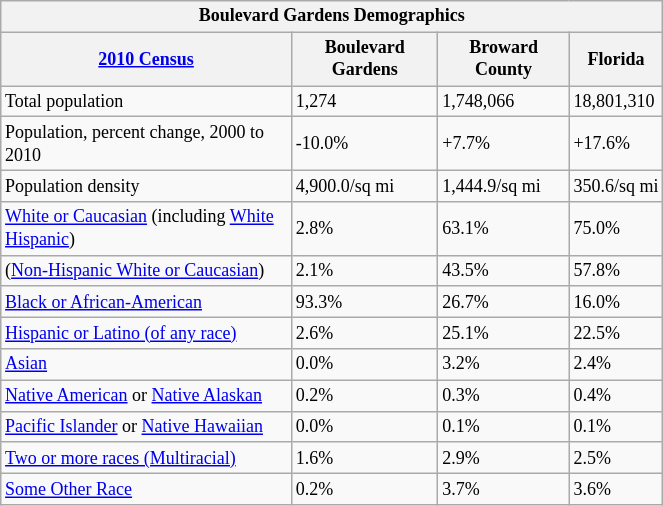<table class="wikitable" style="float: center; margin-right: 2em; width: 35%; font-size: 75%;">
<tr>
<th colspan=4>Boulevard Gardens Demographics</th>
</tr>
<tr>
<th><a href='#'>2010 Census</a></th>
<th>Boulevard Gardens</th>
<th>Broward County</th>
<th>Florida</th>
</tr>
<tr>
<td>Total population</td>
<td>1,274</td>
<td>1,748,066</td>
<td>18,801,310</td>
</tr>
<tr>
<td>Population, percent change, 2000 to 2010</td>
<td>-10.0%</td>
<td>+7.7%</td>
<td>+17.6%</td>
</tr>
<tr>
<td>Population density</td>
<td>4,900.0/sq mi</td>
<td>1,444.9/sq mi</td>
<td>350.6/sq mi</td>
</tr>
<tr>
<td><a href='#'>White or Caucasian</a> (including <a href='#'>White Hispanic</a>)</td>
<td>2.8%</td>
<td>63.1%</td>
<td>75.0%</td>
</tr>
<tr>
<td>(<a href='#'>Non-Hispanic White or Caucasian</a>)</td>
<td>2.1%</td>
<td>43.5%</td>
<td>57.8%</td>
</tr>
<tr>
<td><a href='#'>Black or African-American</a></td>
<td>93.3%</td>
<td>26.7%</td>
<td>16.0%</td>
</tr>
<tr>
<td><a href='#'>Hispanic or Latino (of any race)</a></td>
<td>2.6%</td>
<td>25.1%</td>
<td>22.5%</td>
</tr>
<tr>
<td><a href='#'>Asian</a></td>
<td>0.0%</td>
<td>3.2%</td>
<td>2.4%</td>
</tr>
<tr>
<td><a href='#'>Native American</a> or <a href='#'>Native Alaskan</a></td>
<td>0.2%</td>
<td>0.3%</td>
<td>0.4%</td>
</tr>
<tr>
<td><a href='#'>Pacific Islander</a> or <a href='#'>Native Hawaiian</a></td>
<td>0.0%</td>
<td>0.1%</td>
<td>0.1%</td>
</tr>
<tr>
<td><a href='#'>Two or more races (Multiracial)</a></td>
<td>1.6%</td>
<td>2.9%</td>
<td>2.5%</td>
</tr>
<tr>
<td><a href='#'>Some Other Race</a></td>
<td>0.2%</td>
<td>3.7%</td>
<td>3.6%</td>
</tr>
</table>
